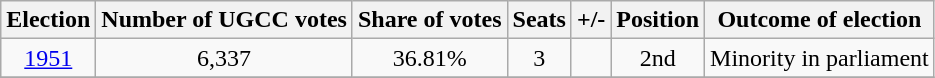<table class="sortable wikitable">
<tr>
<th>Election</th>
<th>Number of UGCC votes</th>
<th>Share of votes</th>
<th>Seats</th>
<th>+/-</th>
<th>Position</th>
<th>Outcome of election</th>
</tr>
<tr>
<td align=center><a href='#'>1951</a></td>
<td align=center>6,337</td>
<td align=center>36.81%</td>
<td align=center>3</td>
<td align=center></td>
<td align=center>2nd</td>
<td align=left>Minority in parliament</td>
</tr>
<tr>
</tr>
</table>
